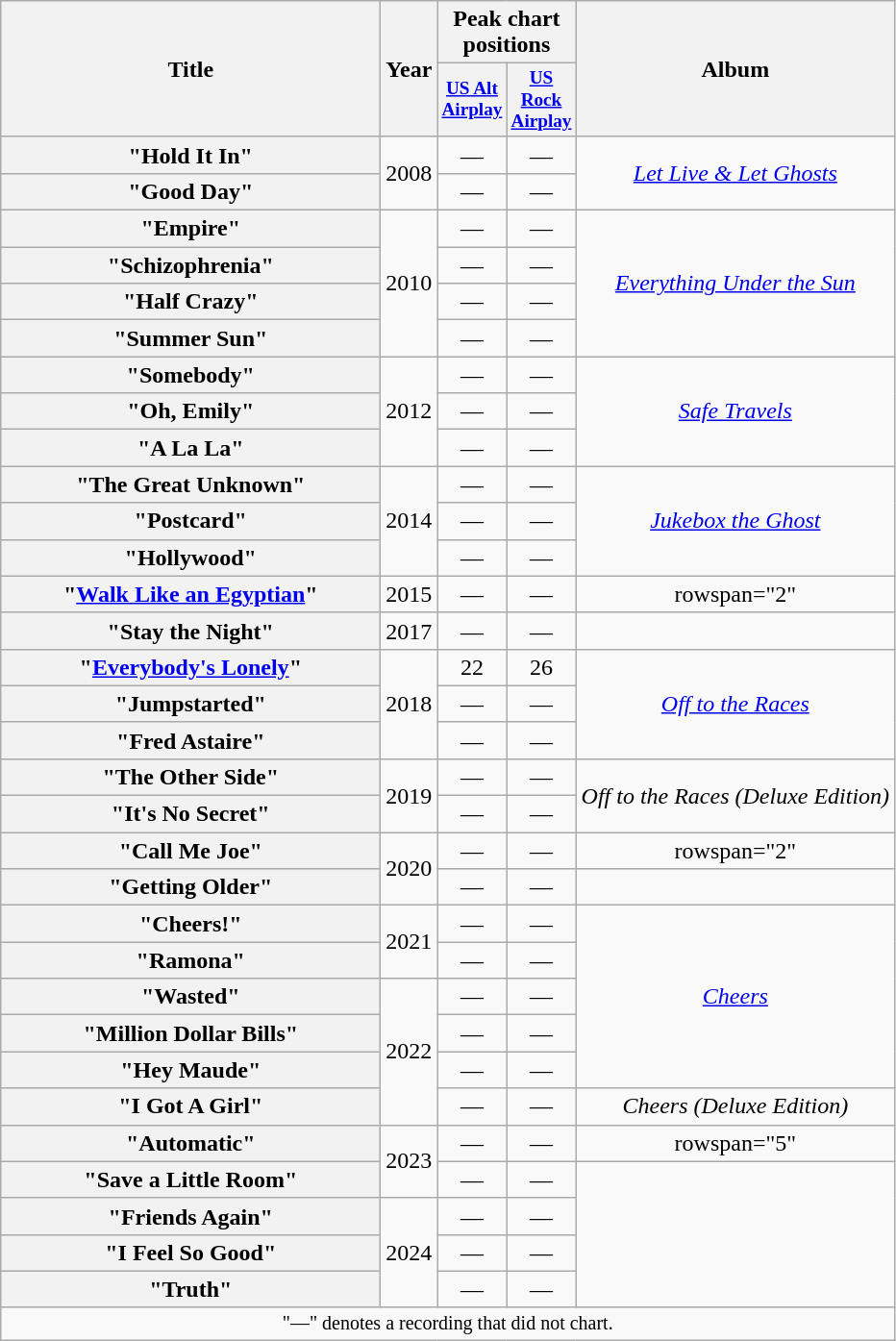<table class="wikitable plainrowheaders" style="text-align:center;">
<tr>
<th scope="col" rowspan="2" style="width:16em;">Title</th>
<th scope="col" rowspan="2">Year</th>
<th scope="col" colspan="2">Peak chart positions</th>
<th scope="col" rowspan="2">Album</th>
</tr>
<tr>
<th scope="col" style="width:3em; font-size:80%;"><a href='#'>US Alt Airplay</a><br></th>
<th scope="col" style="width:3em; font-size:80%;"><a href='#'>US Rock Airplay</a><br></th>
</tr>
<tr>
<th scope="row">"Hold It In"</th>
<td rowspan="2">2008</td>
<td>—</td>
<td>—</td>
<td rowspan="2"><em><a href='#'>Let Live & Let Ghosts</a></em></td>
</tr>
<tr>
<th scope="row">"Good Day"</th>
<td>—</td>
<td>—</td>
</tr>
<tr>
<th scope="row">"Empire"</th>
<td rowspan="4">2010</td>
<td>—</td>
<td>—</td>
<td rowspan="4"><em><a href='#'>Everything Under the Sun</a></em></td>
</tr>
<tr>
<th scope="row">"Schizophrenia"</th>
<td>—</td>
<td>—</td>
</tr>
<tr>
<th scope="row">"Half Crazy"</th>
<td>—</td>
<td>—</td>
</tr>
<tr>
<th scope="row">"Summer Sun"</th>
<td>—</td>
<td>—</td>
</tr>
<tr>
<th scope="row">"Somebody"</th>
<td rowspan="3">2012</td>
<td>—</td>
<td>—</td>
<td rowspan="3"><em><a href='#'>Safe Travels</a></em></td>
</tr>
<tr>
<th scope="row">"Oh, Emily"</th>
<td>—</td>
<td>—</td>
</tr>
<tr>
<th scope="row">"A La La"</th>
<td>—</td>
<td>—</td>
</tr>
<tr>
<th scope="row">"The Great Unknown"</th>
<td rowspan="3">2014</td>
<td>—</td>
<td>—</td>
<td rowspan="3"><em><a href='#'>Jukebox the Ghost</a></em></td>
</tr>
<tr>
<th scope="row">"Postcard"</th>
<td>—</td>
<td>—</td>
</tr>
<tr>
<th scope="row">"Hollywood"</th>
<td>—</td>
<td>—</td>
</tr>
<tr>
<th scope="row">"<a href='#'>Walk Like an Egyptian</a>"<br></th>
<td>2015</td>
<td>—</td>
<td>—</td>
<td>rowspan="2" </td>
</tr>
<tr>
<th scope="row">"Stay the Night"</th>
<td>2017</td>
<td>—</td>
<td>—</td>
</tr>
<tr>
<th scope="row">"<a href='#'>Everybody's Lonely</a>"</th>
<td rowspan="3">2018</td>
<td>22</td>
<td>26</td>
<td rowspan="3"><em><a href='#'>Off to the Races</a></em></td>
</tr>
<tr>
<th scope="row">"Jumpstarted"</th>
<td>—</td>
<td>—</td>
</tr>
<tr>
<th scope="row">"Fred Astaire"</th>
<td>—</td>
<td>—</td>
</tr>
<tr>
<th scope="row">"The Other Side"</th>
<td rowspan="2">2019</td>
<td>—</td>
<td>—</td>
<td rowspan="2"><em>Off to the Races (Deluxe Edition)</em></td>
</tr>
<tr>
<th scope="row">"It's No Secret"</th>
<td>—</td>
<td>—</td>
</tr>
<tr>
<th scope="row">"Call Me Joe"</th>
<td rowspan="2">2020</td>
<td>—</td>
<td>—</td>
<td>rowspan="2" </td>
</tr>
<tr>
<th scope="row">"Getting Older"</th>
<td>—</td>
<td>—</td>
</tr>
<tr>
<th scope="row">"Cheers!"</th>
<td rowspan="2">2021</td>
<td>—</td>
<td>—</td>
<td rowspan="5"><em><a href='#'>Cheers</a></em></td>
</tr>
<tr>
<th scope="row">"Ramona"</th>
<td>—</td>
<td>—</td>
</tr>
<tr>
<th scope="row">"Wasted"</th>
<td rowspan="4">2022</td>
<td>—</td>
<td>—</td>
</tr>
<tr>
<th scope="row">"Million Dollar Bills"</th>
<td>—</td>
<td>—</td>
</tr>
<tr>
<th scope="row">"Hey Maude"</th>
<td>—</td>
<td>—</td>
</tr>
<tr>
<th scope="row">"I Got A Girl"</th>
<td>—</td>
<td>—</td>
<td rowspan="1"><em>Cheers (Deluxe Edition)</em></td>
</tr>
<tr>
<th scope="row">"Automatic"</th>
<td rowspan="2">2023</td>
<td>—</td>
<td>—</td>
<td>rowspan="5" </td>
</tr>
<tr>
<th scope="row">"Save a Little Room"</th>
<td>—</td>
<td>—</td>
</tr>
<tr>
<th scope="row">"Friends Again"</th>
<td rowspan="3">2024</td>
<td>—</td>
<td>—</td>
</tr>
<tr>
<th scope="row">"I Feel So Good"</th>
<td>—</td>
<td>—</td>
</tr>
<tr>
<th scope="row">"Truth"</th>
<td>—</td>
<td>—</td>
</tr>
<tr>
<td colspan="8" style="font-size:smaller;">"—" denotes a recording that did not chart.</td>
</tr>
</table>
